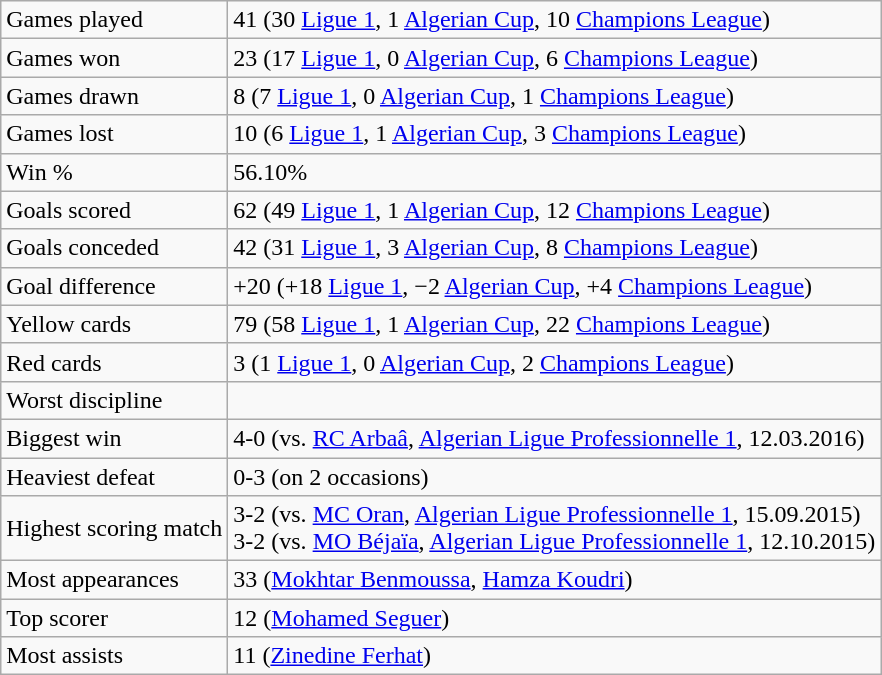<table class="wikitable">
<tr>
<td>Games played</td>
<td>41 (30 <a href='#'>Ligue 1</a>, 1 <a href='#'>Algerian Cup</a>, 10 <a href='#'>Champions League</a>)</td>
</tr>
<tr>
<td>Games won</td>
<td>23 (17 <a href='#'>Ligue 1</a>, 0 <a href='#'>Algerian Cup</a>, 6 <a href='#'>Champions League</a>)</td>
</tr>
<tr>
<td>Games drawn</td>
<td>8 (7 <a href='#'>Ligue 1</a>, 0 <a href='#'>Algerian Cup</a>, 1 <a href='#'>Champions League</a>)</td>
</tr>
<tr>
<td>Games lost</td>
<td>10 (6 <a href='#'>Ligue 1</a>, 1 <a href='#'>Algerian Cup</a>, 3 <a href='#'>Champions League</a>)</td>
</tr>
<tr>
<td>Win %</td>
<td>56.10%</td>
</tr>
<tr>
<td>Goals scored</td>
<td>62 (49 <a href='#'>Ligue 1</a>, 1 <a href='#'>Algerian Cup</a>, 12 <a href='#'>Champions League</a>)</td>
</tr>
<tr>
<td>Goals conceded</td>
<td>42 (31 <a href='#'>Ligue 1</a>, 3 <a href='#'>Algerian Cup</a>, 8 <a href='#'>Champions League</a>)</td>
</tr>
<tr>
<td>Goal difference</td>
<td>+20 (+18 <a href='#'>Ligue 1</a>, −2 <a href='#'>Algerian Cup</a>, +4 <a href='#'>Champions League</a>)</td>
</tr>
<tr>
<td>Yellow cards</td>
<td>79 (58 <a href='#'>Ligue 1</a>, 1 <a href='#'>Algerian Cup</a>, 22 <a href='#'>Champions League</a>)</td>
</tr>
<tr>
<td>Red cards</td>
<td>3 (1 <a href='#'>Ligue 1</a>, 0 <a href='#'>Algerian Cup</a>, 2 <a href='#'>Champions League</a>)</td>
</tr>
<tr>
<td>Worst discipline</td>
<td></td>
</tr>
<tr>
<td>Biggest win</td>
<td>4-0 (vs. <a href='#'>RC Arbaâ</a>, <a href='#'>Algerian Ligue Professionnelle 1</a>, 12.03.2016)</td>
</tr>
<tr>
<td>Heaviest defeat</td>
<td>0-3 (on 2 occasions)</td>
</tr>
<tr>
<td>Highest scoring match</td>
<td>3-2 (vs. <a href='#'>MC Oran</a>, <a href='#'>Algerian Ligue Professionnelle 1</a>, 15.09.2015)<br>3-2 (vs. <a href='#'>MO Béjaïa</a>, <a href='#'>Algerian Ligue Professionnelle 1</a>, 12.10.2015)</td>
</tr>
<tr>
<td>Most appearances</td>
<td>33 (<a href='#'>Mokhtar Benmoussa</a>, <a href='#'>Hamza Koudri</a>)</td>
</tr>
<tr>
<td>Top scorer</td>
<td>12 (<a href='#'>Mohamed Seguer</a>)</td>
</tr>
<tr>
<td>Most assists</td>
<td>11 (<a href='#'>Zinedine Ferhat</a>)</td>
</tr>
</table>
